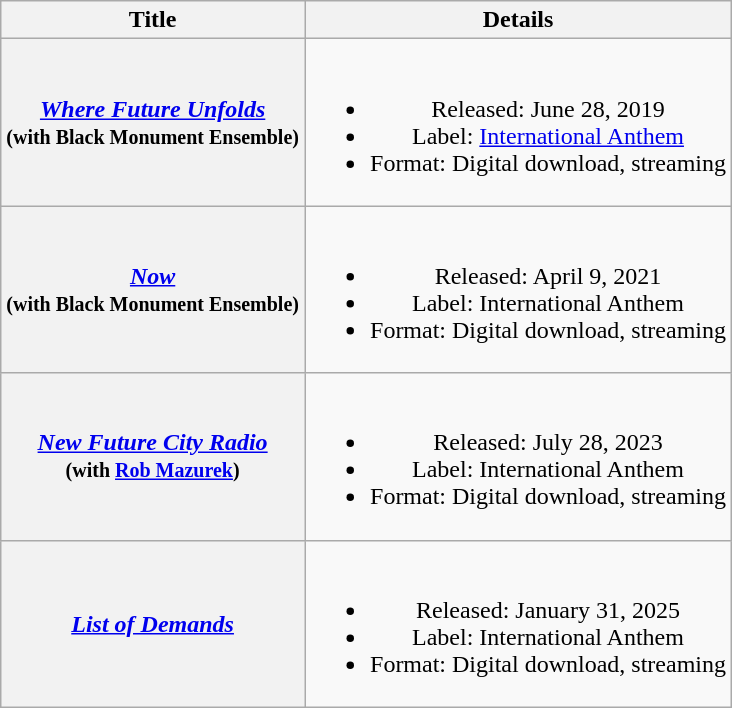<table class="wikitable plainrowheaders" style="text-align:center;">
<tr>
<th scope="col">Title</th>
<th scope="col">Details</th>
</tr>
<tr>
<th scope="row"><em><a href='#'>Where Future Unfolds</a></em><br><small>(with Black Monument Ensemble)</small></th>
<td><br><ul><li>Released: June 28, 2019</li><li>Label: <a href='#'>International Anthem</a></li><li>Format: Digital download, streaming</li></ul></td>
</tr>
<tr>
<th scope="row"><em><a href='#'>Now</a></em><br><small>(with Black Monument Ensemble)</small></th>
<td><br><ul><li>Released: April 9, 2021</li><li>Label: International Anthem</li><li>Format: Digital download, streaming</li></ul></td>
</tr>
<tr>
<th scope="row"><em><a href='#'>New Future City Radio</a></em><br><small>(with <a href='#'>Rob Mazurek</a>)</small></th>
<td><br><ul><li>Released: July 28, 2023</li><li>Label: International Anthem</li><li>Format: Digital download, streaming</li></ul></td>
</tr>
<tr>
<th scope="row"><em><a href='#'>List of Demands</a></em></th>
<td><br><ul><li>Released: January 31, 2025</li><li>Label: International Anthem</li><li>Format: Digital download, streaming</li></ul></td>
</tr>
</table>
